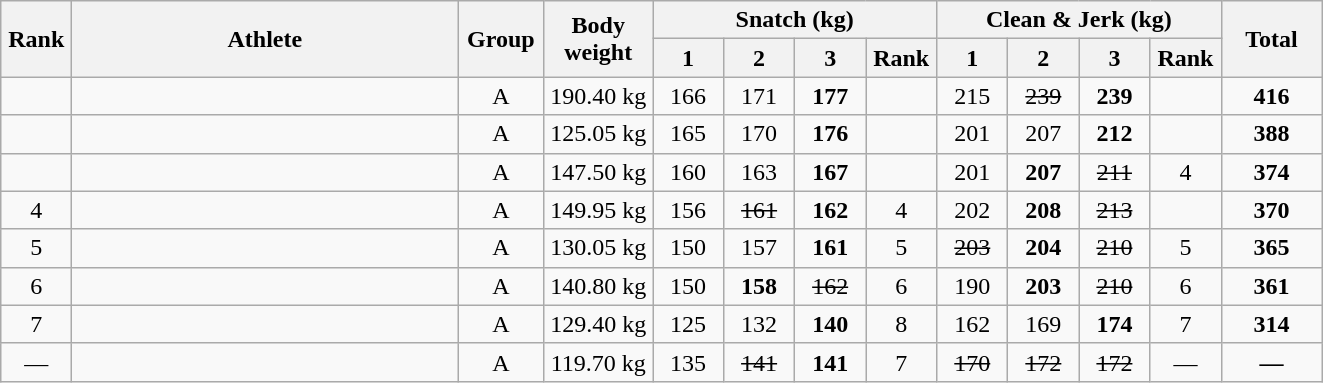<table class = "wikitable" style="text-align:center;">
<tr>
<th rowspan=2 width=40>Rank</th>
<th rowspan=2 width=250>Athlete</th>
<th rowspan=2 width=50>Group</th>
<th rowspan=2 width=65>Body weight</th>
<th colspan=4>Snatch (kg)</th>
<th colspan=4>Clean & Jerk (kg)</th>
<th rowspan=2 width=60>Total</th>
</tr>
<tr>
<th width=40>1</th>
<th width=40>2</th>
<th width=40>3</th>
<th width=40>Rank</th>
<th width=40>1</th>
<th width=40>2</th>
<th width=40>3</th>
<th width=40>Rank</th>
</tr>
<tr>
<td></td>
<td align=left></td>
<td>A</td>
<td>190.40 kg</td>
<td>166</td>
<td>171</td>
<td><strong>177</strong></td>
<td></td>
<td>215</td>
<td><s>239</s></td>
<td><strong>239</strong></td>
<td></td>
<td><strong>416</strong></td>
</tr>
<tr>
<td></td>
<td align=left></td>
<td>A</td>
<td>125.05 kg</td>
<td>165</td>
<td>170</td>
<td><strong>176</strong></td>
<td></td>
<td>201</td>
<td>207</td>
<td><strong>212</strong></td>
<td></td>
<td><strong>388</strong></td>
</tr>
<tr>
<td></td>
<td align=left></td>
<td>A</td>
<td>147.50 kg</td>
<td>160</td>
<td>163</td>
<td><strong>167</strong></td>
<td></td>
<td>201</td>
<td><strong>207</strong></td>
<td><s>211</s></td>
<td>4</td>
<td><strong>374</strong></td>
</tr>
<tr>
<td>4</td>
<td align=left></td>
<td>A</td>
<td>149.95 kg</td>
<td>156</td>
<td><s>161</s></td>
<td><strong>162</strong></td>
<td>4</td>
<td>202</td>
<td><strong>208</strong></td>
<td><s>213</s></td>
<td></td>
<td><strong>370</strong></td>
</tr>
<tr>
<td>5</td>
<td align=left></td>
<td>A</td>
<td>130.05 kg</td>
<td>150</td>
<td>157</td>
<td><strong>161</strong></td>
<td>5</td>
<td><s>203</s></td>
<td><strong>204</strong></td>
<td><s>210</s></td>
<td>5</td>
<td><strong>365</strong></td>
</tr>
<tr>
<td>6</td>
<td align=left></td>
<td>A</td>
<td>140.80 kg</td>
<td>150</td>
<td><strong>158</strong></td>
<td><s>162</s></td>
<td>6</td>
<td>190</td>
<td><strong>203</strong></td>
<td><s>210</s></td>
<td>6</td>
<td><strong>361</strong></td>
</tr>
<tr>
<td>7</td>
<td align=left></td>
<td>A</td>
<td>129.40 kg</td>
<td>125</td>
<td>132</td>
<td><strong>140</strong></td>
<td>8</td>
<td>162</td>
<td>169</td>
<td><strong>174</strong></td>
<td>7</td>
<td><strong>314</strong></td>
</tr>
<tr>
<td>—</td>
<td align=left></td>
<td>A</td>
<td>119.70 kg</td>
<td>135</td>
<td><s>141</s></td>
<td><strong>141</strong></td>
<td>7</td>
<td><s>170</s></td>
<td><s>172</s></td>
<td><s>172</s></td>
<td>—</td>
<td><strong>—</strong></td>
</tr>
</table>
